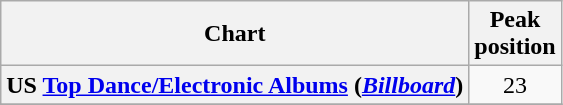<table class="wikitable plainrowheaders sortable" style="text-align:center;" border="1">
<tr>
<th scope="col">Chart</th>
<th scope="col">Peak<br>position</th>
</tr>
<tr>
<th scope="row">US <a href='#'>Top Dance/Electronic Albums</a> (<em><a href='#'>Billboard</a></em>)</th>
<td>23</td>
</tr>
<tr>
</tr>
</table>
